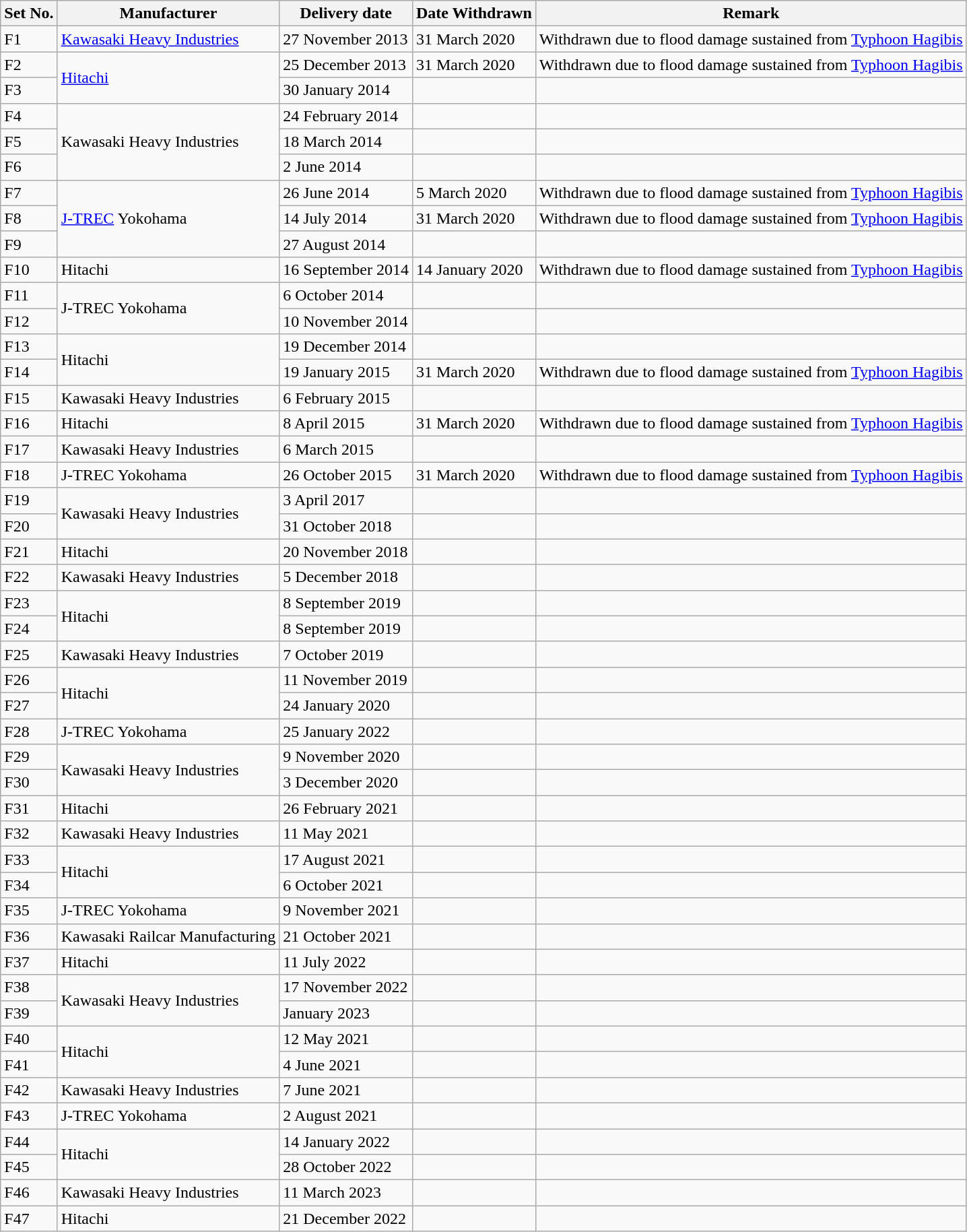<table class="wikitable">
<tr>
<th>Set No.</th>
<th>Manufacturer</th>
<th>Delivery date</th>
<th>Date Withdrawn</th>
<th>Remark</th>
</tr>
<tr>
<td>F1</td>
<td><a href='#'>Kawasaki Heavy Industries</a></td>
<td>27 November 2013</td>
<td>31 March 2020</td>
<td>Withdrawn due to flood damage sustained from <a href='#'>Typhoon Hagibis</a></td>
</tr>
<tr>
<td>F2</td>
<td rowspan="2"><a href='#'>Hitachi</a></td>
<td>25 December 2013</td>
<td>31 March 2020</td>
<td>Withdrawn due to flood damage sustained from <a href='#'>Typhoon Hagibis</a></td>
</tr>
<tr>
<td>F3</td>
<td>30 January 2014</td>
<td></td>
<td></td>
</tr>
<tr>
<td>F4</td>
<td rowspan="3">Kawasaki Heavy Industries</td>
<td>24 February 2014</td>
<td></td>
<td></td>
</tr>
<tr>
<td>F5</td>
<td>18 March 2014</td>
<td></td>
<td></td>
</tr>
<tr>
<td>F6</td>
<td>2 June 2014</td>
<td></td>
<td></td>
</tr>
<tr>
<td>F7</td>
<td rowspan="3"><a href='#'>J-TREC</a> Yokohama</td>
<td>26 June 2014</td>
<td>5 March 2020</td>
<td>Withdrawn due to flood damage sustained from <a href='#'>Typhoon Hagibis</a></td>
</tr>
<tr>
<td>F8</td>
<td>14 July 2014</td>
<td>31 March 2020</td>
<td>Withdrawn due to flood damage sustained from <a href='#'>Typhoon Hagibis</a></td>
</tr>
<tr>
<td>F9</td>
<td>27 August 2014</td>
<td></td>
<td></td>
</tr>
<tr>
<td>F10</td>
<td>Hitachi</td>
<td>16 September 2014</td>
<td>14 January 2020</td>
<td>Withdrawn due to flood damage sustained from <a href='#'>Typhoon Hagibis</a></td>
</tr>
<tr>
<td>F11</td>
<td rowspan="2">J-TREC Yokohama</td>
<td>6 October 2014</td>
<td></td>
<td></td>
</tr>
<tr>
<td>F12</td>
<td>10 November 2014</td>
<td></td>
<td></td>
</tr>
<tr>
<td>F13</td>
<td rowspan="2">Hitachi</td>
<td>19 December 2014</td>
<td></td>
<td></td>
</tr>
<tr>
<td>F14</td>
<td>19 January 2015</td>
<td>31 March 2020</td>
<td>Withdrawn due to flood damage sustained from <a href='#'>Typhoon Hagibis</a></td>
</tr>
<tr>
<td>F15</td>
<td>Kawasaki Heavy Industries</td>
<td>6 February 2015</td>
<td></td>
<td></td>
</tr>
<tr>
<td>F16</td>
<td>Hitachi</td>
<td>8 April 2015</td>
<td>31 March 2020</td>
<td>Withdrawn due to flood damage sustained from <a href='#'>Typhoon Hagibis</a></td>
</tr>
<tr>
<td>F17</td>
<td>Kawasaki Heavy Industries</td>
<td>6 March 2015</td>
<td></td>
<td></td>
</tr>
<tr>
<td>F18</td>
<td>J-TREC Yokohama</td>
<td>26 October 2015</td>
<td>31 March 2020</td>
<td>Withdrawn due to flood damage sustained from <a href='#'>Typhoon Hagibis</a></td>
</tr>
<tr>
<td>F19</td>
<td rowspan="2">Kawasaki Heavy Industries</td>
<td>3 April 2017</td>
<td></td>
<td></td>
</tr>
<tr>
<td>F20</td>
<td>31 October 2018</td>
<td></td>
<td></td>
</tr>
<tr>
<td>F21</td>
<td>Hitachi</td>
<td>20 November 2018</td>
<td></td>
<td></td>
</tr>
<tr>
<td>F22</td>
<td>Kawasaki Heavy Industries</td>
<td>5 December 2018</td>
<td></td>
<td></td>
</tr>
<tr>
<td>F23</td>
<td rowspan="2">Hitachi</td>
<td>8 September 2019</td>
<td></td>
<td></td>
</tr>
<tr>
<td>F24</td>
<td>8 September 2019</td>
<td></td>
<td></td>
</tr>
<tr>
<td>F25</td>
<td>Kawasaki Heavy Industries</td>
<td>7 October 2019</td>
<td></td>
<td></td>
</tr>
<tr>
<td>F26</td>
<td rowspan="2">Hitachi</td>
<td>11 November 2019</td>
<td></td>
<td></td>
</tr>
<tr>
<td>F27</td>
<td>24 January 2020</td>
<td></td>
<td></td>
</tr>
<tr>
<td>F28</td>
<td>J-TREC Yokohama</td>
<td>25 January 2022</td>
<td></td>
<td></td>
</tr>
<tr>
<td>F29</td>
<td rowspan="2">Kawasaki Heavy Industries</td>
<td>9 November 2020</td>
<td></td>
<td></td>
</tr>
<tr>
<td>F30</td>
<td>3 December 2020</td>
<td></td>
<td></td>
</tr>
<tr>
<td>F31</td>
<td>Hitachi</td>
<td>26 February 2021</td>
<td></td>
<td></td>
</tr>
<tr>
<td>F32</td>
<td>Kawasaki Heavy Industries</td>
<td>11 May 2021</td>
<td></td>
<td></td>
</tr>
<tr>
<td>F33</td>
<td rowspan="2">Hitachi</td>
<td>17 August 2021</td>
<td></td>
<td></td>
</tr>
<tr>
<td>F34</td>
<td>6 October 2021</td>
<td></td>
<td></td>
</tr>
<tr>
<td>F35</td>
<td>J-TREC Yokohama</td>
<td>9 November 2021</td>
<td></td>
<td></td>
</tr>
<tr>
<td>F36</td>
<td>Kawasaki Railcar Manufacturing</td>
<td>21 October 2021</td>
<td></td>
<td></td>
</tr>
<tr>
<td>F37</td>
<td>Hitachi</td>
<td>11 July 2022</td>
<td></td>
<td></td>
</tr>
<tr>
<td>F38</td>
<td rowspan="2">Kawasaki Heavy Industries</td>
<td>17 November 2022</td>
<td></td>
<td></td>
</tr>
<tr>
<td>F39</td>
<td>January 2023</td>
<td></td>
<td></td>
</tr>
<tr>
<td>F40</td>
<td rowspan="2">Hitachi</td>
<td>12 May  2021</td>
<td></td>
<td></td>
</tr>
<tr>
<td>F41</td>
<td>4 June 2021</td>
<td></td>
<td></td>
</tr>
<tr>
<td>F42</td>
<td>Kawasaki Heavy Industries</td>
<td>7 June 2021</td>
<td></td>
<td></td>
</tr>
<tr>
<td>F43</td>
<td>J-TREC Yokohama</td>
<td>2 August 2021</td>
<td></td>
<td></td>
</tr>
<tr>
<td>F44</td>
<td rowspan="2">Hitachi</td>
<td>14 January 2022</td>
<td></td>
<td></td>
</tr>
<tr>
<td>F45</td>
<td>28 October 2022</td>
<td></td>
<td></td>
</tr>
<tr>
<td>F46</td>
<td>Kawasaki Heavy Industries</td>
<td>11 March 2023</td>
<td></td>
<td></td>
</tr>
<tr>
<td>F47</td>
<td>Hitachi</td>
<td>21 December 2022</td>
<td></td>
<td></td>
</tr>
</table>
